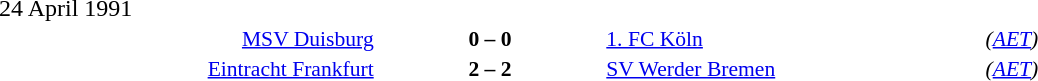<table width=100% cellspacing=1>
<tr>
<th width=20%></th>
<th width=12%></th>
<th width=20%></th>
<th></th>
</tr>
<tr>
<td>24 April 1991</td>
</tr>
<tr style=font-size:90%>
<td align=right><a href='#'>MSV Duisburg</a></td>
<td align=center><strong>0 – 0</strong></td>
<td><a href='#'>1. FC Köln</a></td>
<td><em>(<a href='#'>AET</a>)</em></td>
</tr>
<tr style=font-size:90%>
<td align=right><a href='#'>Eintracht Frankfurt</a></td>
<td align=center><strong>2 – 2</strong></td>
<td><a href='#'>SV Werder Bremen</a></td>
<td><em>(<a href='#'>AET</a>)</em></td>
</tr>
</table>
